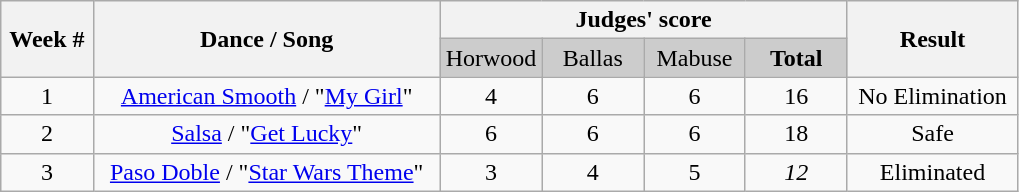<table class="wikitable mw-collapsible mw-collapsed" style="text-align:center; white-space:nowrap">
<tr>
<th rowspan="2">Week #</th>
<th rowspan="2">Dance / Song</th>
<th colspan="4">Judges' score</th>
<th rowspan="2">Result</th>
</tr>
<tr style="text-align:center; background:#ccc;">
<td style="width:10%">Horwood</td>
<td style="width:10%">Ballas</td>
<td style="width:10%">Mabuse</td>
<td style="width:10%"><strong>Total</strong></td>
</tr>
<tr>
<td>1</td>
<td><a href='#'>American Smooth</a> / "<a href='#'>My Girl</a>"</td>
<td>4</td>
<td>6</td>
<td>6</td>
<td>16</td>
<td>No Elimination</td>
</tr>
<tr>
<td>2</td>
<td><a href='#'>Salsa</a> / "<a href='#'>Get Lucky</a>"</td>
<td>6</td>
<td>6</td>
<td>6</td>
<td>18</td>
<td>Safe</td>
</tr>
<tr>
<td>3</td>
<td><a href='#'>Paso Doble</a> / "<a href='#'>Star Wars Theme</a>"</td>
<td>3</td>
<td>4</td>
<td>5</td>
<td><span><em>12</em></span></td>
<td>Eliminated</td>
</tr>
</table>
